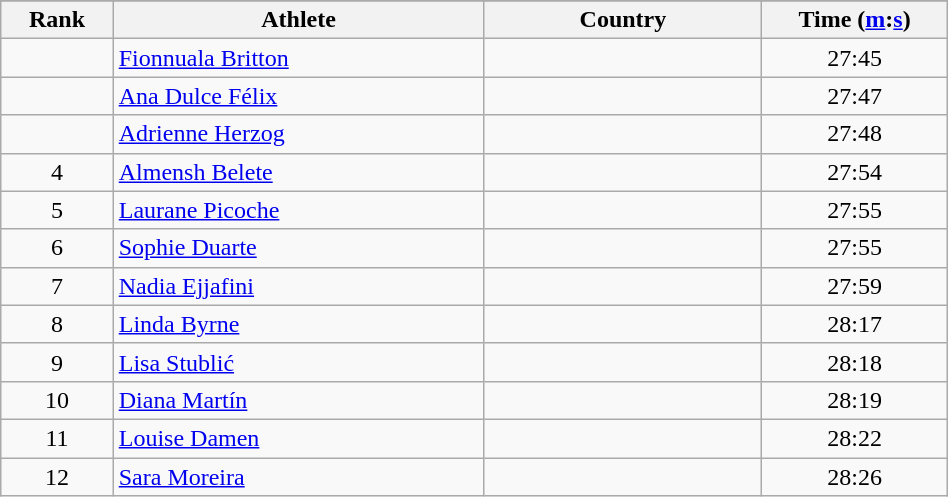<table class="wikitable" style="width:50%;">
<tr>
</tr>
<tr>
<th width=5%>Rank</th>
<th width=20%>Athlete</th>
<th width=15%>Country</th>
<th width=10%>Time (<a href='#'>m</a>:<a href='#'>s</a>)</th>
</tr>
<tr style="text-align:center;">
<td></td>
<td style="text-align:left;"><a href='#'>Fionnuala Britton</a></td>
<td style="text-align:left;"></td>
<td>27:45</td>
</tr>
<tr style="text-align:center;">
<td></td>
<td style="text-align:left;"><a href='#'>Ana Dulce Félix</a></td>
<td style="text-align:left;"></td>
<td>27:47</td>
</tr>
<tr style="text-align:center;">
<td></td>
<td style="text-align:left;"><a href='#'>Adrienne Herzog</a></td>
<td style="text-align:left;"></td>
<td>27:48</td>
</tr>
<tr style="text-align:center;">
<td>4</td>
<td style="text-align:left;"><a href='#'>Almensh Belete</a></td>
<td style="text-align:left;"></td>
<td>27:54</td>
</tr>
<tr style="text-align:center;">
<td>5</td>
<td style="text-align:left;"><a href='#'>Laurane Picoche</a></td>
<td style="text-align:left;"></td>
<td>27:55</td>
</tr>
<tr style="text-align:center;">
<td>6</td>
<td style="text-align:left;"><a href='#'>Sophie Duarte</a></td>
<td style="text-align:left;"></td>
<td>27:55</td>
</tr>
<tr style="text-align:center;">
<td>7</td>
<td style="text-align:left;"><a href='#'>Nadia Ejjafini</a></td>
<td style="text-align:left;"></td>
<td>27:59</td>
</tr>
<tr style="text-align:center;">
<td>8</td>
<td style="text-align:left;"><a href='#'>Linda Byrne</a></td>
<td style="text-align:left;"></td>
<td>28:17</td>
</tr>
<tr style="text-align:center;">
<td>9</td>
<td style="text-align:left;"><a href='#'>Lisa Stublić</a></td>
<td style="text-align:left;"></td>
<td>28:18</td>
</tr>
<tr style="text-align:center;">
<td>10</td>
<td style="text-align:left;"><a href='#'>Diana Martín</a></td>
<td style="text-align:left;"></td>
<td>28:19</td>
</tr>
<tr style="text-align:center;">
<td>11</td>
<td style="text-align:left;"><a href='#'>Louise Damen</a></td>
<td style="text-align:left;"></td>
<td>28:22</td>
</tr>
<tr style="text-align:center;">
<td>12</td>
<td style="text-align:left;"><a href='#'>Sara Moreira</a></td>
<td style="text-align:left;"></td>
<td>28:26</td>
</tr>
</table>
